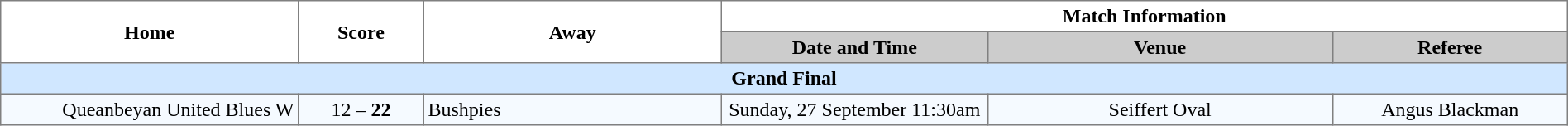<table width="100%" cellspacing="0" cellpadding="3" border="1" style="border-collapse:collapse;  text-align:center;">
<tr>
<th rowspan="2" width="19%">Home</th>
<th rowspan="2" width="8%">Score</th>
<th rowspan="2" width="19%">Away</th>
<th colspan="3">Match Information</th>
</tr>
<tr bgcolor="#CCCCCC">
<th width="17%">Date and Time</th>
<th width="22%">Venue</th>
<th width="50%">Referee</th>
</tr>
<tr style="background:#d0e7ff;">
<td colspan="6"><strong>Grand Final</strong></td>
</tr>
<tr style="text-align:center; background:#f5faff;">
<td align="right">Queanbeyan United Blues W </td>
<td>12 – <strong>22</strong></td>
<td align="left"> Bushpies</td>
<td>Sunday, 27 September 11:30am</td>
<td>Seiffert Oval</td>
<td>Angus Blackman</td>
</tr>
</table>
